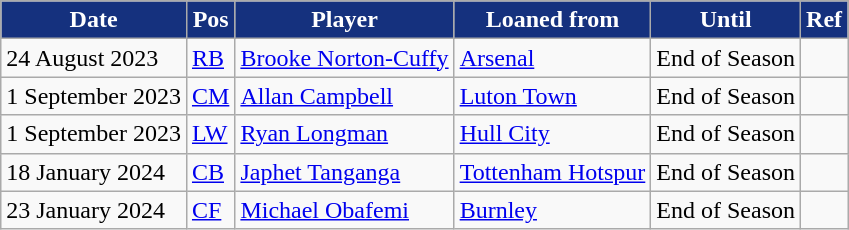<table class="wikitable plainrowheaders sortable">
<tr>
<th style="background:#15317E;color:#fff;">Date</th>
<th style="background:#15317E;color:#fff;">Pos</th>
<th style="background:#15317E;color:#fff;">Player</th>
<th style="background:#15317E;color:#fff;">Loaned from</th>
<th style="background:#15317E;color:#fff;">Until</th>
<th style="background:#15317E;color:#fff;">Ref</th>
</tr>
<tr>
<td>24 August 2023</td>
<td><a href='#'>RB</a></td>
<td> <a href='#'>Brooke Norton-Cuffy</a></td>
<td> <a href='#'>Arsenal</a></td>
<td>End of Season</td>
<td></td>
</tr>
<tr>
<td>1 September 2023</td>
<td><a href='#'>CM</a></td>
<td> <a href='#'>Allan Campbell</a></td>
<td> <a href='#'>Luton Town</a></td>
<td>End of Season</td>
<td></td>
</tr>
<tr>
<td>1 September 2023</td>
<td><a href='#'>LW</a></td>
<td> <a href='#'>Ryan Longman</a></td>
<td> <a href='#'>Hull City</a></td>
<td>End of Season</td>
<td></td>
</tr>
<tr>
<td>18 January 2024</td>
<td><a href='#'>CB</a></td>
<td> <a href='#'>Japhet Tanganga</a></td>
<td> <a href='#'>Tottenham Hotspur</a></td>
<td>End of Season</td>
<td></td>
</tr>
<tr>
<td>23 January 2024</td>
<td><a href='#'>CF</a></td>
<td> <a href='#'>Michael Obafemi</a></td>
<td> <a href='#'>Burnley</a></td>
<td>End of Season</td>
<td></td>
</tr>
</table>
